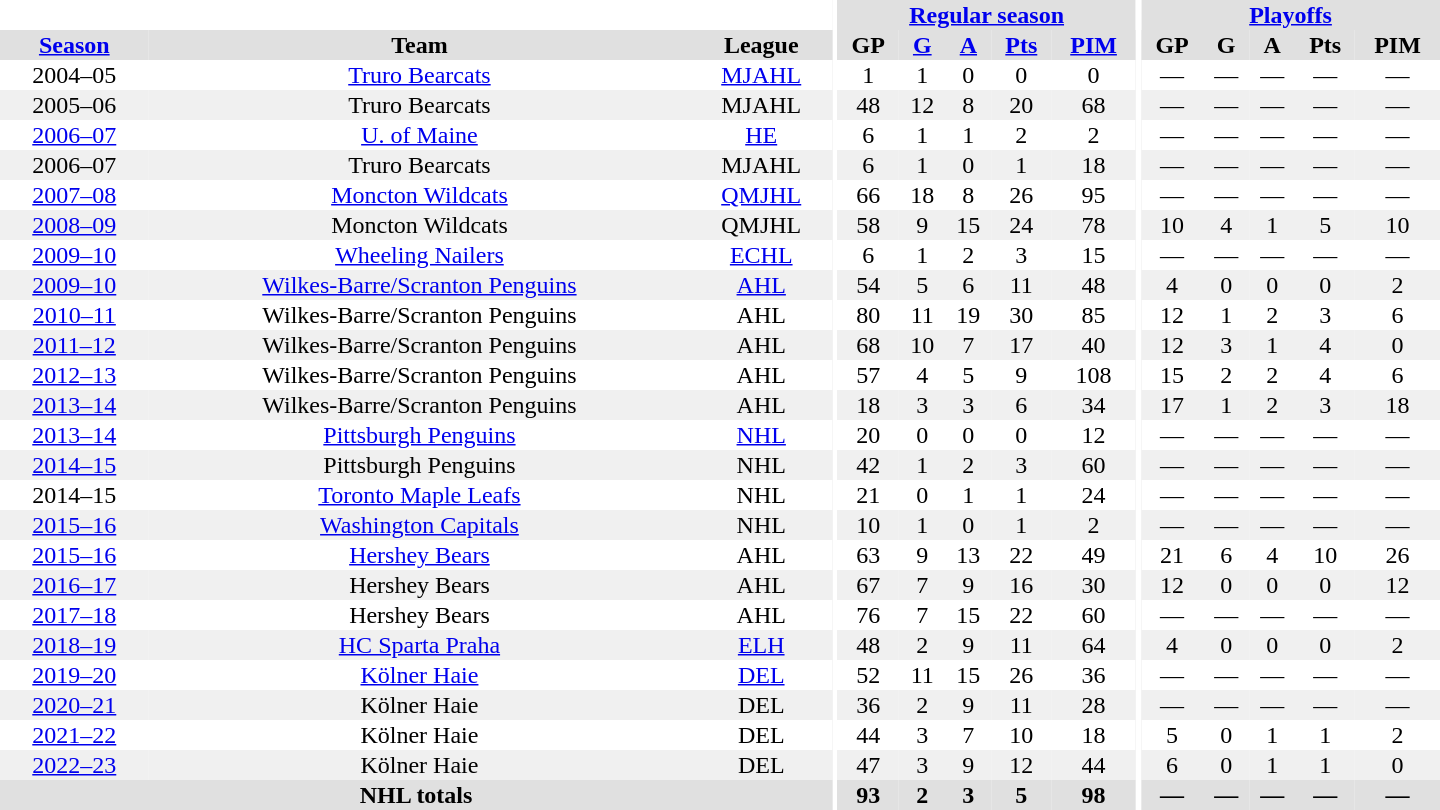<table border="0" cellpadding="1" cellspacing="0" style="text-align:center; width:60em">
<tr bgcolor="#e0e0e0">
<th colspan="3"  bgcolor="#ffffff"></th>
<th rowspan="99" bgcolor="#ffffff"></th>
<th colspan="5"><a href='#'>Regular season</a></th>
<th rowspan="99" bgcolor="#ffffff"></th>
<th colspan="5"><a href='#'>Playoffs</a></th>
</tr>
<tr bgcolor="#e0e0e0">
<th><a href='#'>Season</a></th>
<th>Team</th>
<th>League</th>
<th>GP</th>
<th><a href='#'>G</a></th>
<th><a href='#'>A</a></th>
<th><a href='#'>Pts</a></th>
<th><a href='#'>PIM</a></th>
<th>GP</th>
<th>G</th>
<th>A</th>
<th>Pts</th>
<th>PIM</th>
</tr>
<tr>
<td>2004–05</td>
<td><a href='#'>Truro Bearcats</a></td>
<td><a href='#'>MJAHL</a></td>
<td>1</td>
<td>1</td>
<td>0</td>
<td>0</td>
<td>0</td>
<td>—</td>
<td>—</td>
<td>—</td>
<td>—</td>
<td>—</td>
</tr>
<tr bgcolor="#f0f0f0">
<td>2005–06</td>
<td>Truro Bearcats</td>
<td>MJAHL</td>
<td>48</td>
<td>12</td>
<td>8</td>
<td>20</td>
<td>68</td>
<td>—</td>
<td>—</td>
<td>—</td>
<td>—</td>
<td>—</td>
</tr>
<tr>
<td><a href='#'>2006–07</a></td>
<td><a href='#'>U. of Maine</a></td>
<td><a href='#'>HE</a></td>
<td>6</td>
<td>1</td>
<td>1</td>
<td>2</td>
<td>2</td>
<td>—</td>
<td>—</td>
<td>—</td>
<td>—</td>
<td>—</td>
</tr>
<tr bgcolor="#f0f0f0">
<td>2006–07</td>
<td>Truro Bearcats</td>
<td>MJAHL</td>
<td>6</td>
<td>1</td>
<td>0</td>
<td>1</td>
<td>18</td>
<td>—</td>
<td>—</td>
<td>—</td>
<td>—</td>
<td>—</td>
</tr>
<tr>
<td><a href='#'>2007–08</a></td>
<td><a href='#'>Moncton Wildcats</a></td>
<td><a href='#'>QMJHL</a></td>
<td>66</td>
<td>18</td>
<td>8</td>
<td>26</td>
<td>95</td>
<td>—</td>
<td>—</td>
<td>—</td>
<td>—</td>
<td>—</td>
</tr>
<tr bgcolor="#f0f0f0">
<td><a href='#'>2008–09</a></td>
<td>Moncton Wildcats</td>
<td>QMJHL</td>
<td>58</td>
<td>9</td>
<td>15</td>
<td>24</td>
<td>78</td>
<td>10</td>
<td>4</td>
<td>1</td>
<td>5</td>
<td>10</td>
</tr>
<tr>
<td><a href='#'>2009–10</a></td>
<td><a href='#'>Wheeling Nailers</a></td>
<td><a href='#'>ECHL</a></td>
<td>6</td>
<td>1</td>
<td>2</td>
<td>3</td>
<td>15</td>
<td>—</td>
<td>—</td>
<td>—</td>
<td>—</td>
<td>—</td>
</tr>
<tr bgcolor="#f0f0f0">
<td><a href='#'>2009–10</a></td>
<td><a href='#'>Wilkes-Barre/Scranton Penguins</a></td>
<td><a href='#'>AHL</a></td>
<td>54</td>
<td>5</td>
<td>6</td>
<td>11</td>
<td>48</td>
<td>4</td>
<td>0</td>
<td>0</td>
<td>0</td>
<td>2</td>
</tr>
<tr>
<td><a href='#'>2010–11</a></td>
<td>Wilkes-Barre/Scranton Penguins</td>
<td>AHL</td>
<td>80</td>
<td>11</td>
<td>19</td>
<td>30</td>
<td>85</td>
<td>12</td>
<td>1</td>
<td>2</td>
<td>3</td>
<td>6</td>
</tr>
<tr bgcolor="#f0f0f0">
<td><a href='#'>2011–12</a></td>
<td>Wilkes-Barre/Scranton Penguins</td>
<td>AHL</td>
<td>68</td>
<td>10</td>
<td>7</td>
<td>17</td>
<td>40</td>
<td>12</td>
<td>3</td>
<td>1</td>
<td>4</td>
<td>0</td>
</tr>
<tr>
<td><a href='#'>2012–13</a></td>
<td>Wilkes-Barre/Scranton Penguins</td>
<td>AHL</td>
<td>57</td>
<td>4</td>
<td>5</td>
<td>9</td>
<td>108</td>
<td>15</td>
<td>2</td>
<td>2</td>
<td>4</td>
<td>6</td>
</tr>
<tr bgcolor="#f0f0f0">
<td><a href='#'>2013–14</a></td>
<td>Wilkes-Barre/Scranton Penguins</td>
<td>AHL</td>
<td>18</td>
<td>3</td>
<td>3</td>
<td>6</td>
<td>34</td>
<td>17</td>
<td>1</td>
<td>2</td>
<td>3</td>
<td>18</td>
</tr>
<tr>
<td><a href='#'>2013–14</a></td>
<td><a href='#'>Pittsburgh Penguins</a></td>
<td><a href='#'>NHL</a></td>
<td>20</td>
<td>0</td>
<td>0</td>
<td>0</td>
<td>12</td>
<td>—</td>
<td>—</td>
<td>—</td>
<td>—</td>
<td>—</td>
</tr>
<tr bgcolor="#f0f0f0">
<td><a href='#'>2014–15</a></td>
<td>Pittsburgh Penguins</td>
<td>NHL</td>
<td>42</td>
<td>1</td>
<td>2</td>
<td>3</td>
<td>60</td>
<td>—</td>
<td>—</td>
<td>—</td>
<td>—</td>
<td>—</td>
</tr>
<tr>
<td>2014–15</td>
<td><a href='#'>Toronto Maple Leafs</a></td>
<td>NHL</td>
<td>21</td>
<td>0</td>
<td>1</td>
<td>1</td>
<td>24</td>
<td>—</td>
<td>—</td>
<td>—</td>
<td>—</td>
<td>—</td>
</tr>
<tr bgcolor="#f0f0f0">
<td><a href='#'>2015–16</a></td>
<td><a href='#'>Washington Capitals</a></td>
<td>NHL</td>
<td>10</td>
<td>1</td>
<td>0</td>
<td>1</td>
<td>2</td>
<td>—</td>
<td>—</td>
<td>—</td>
<td>—</td>
<td>—</td>
</tr>
<tr>
<td><a href='#'>2015–16</a></td>
<td><a href='#'>Hershey Bears</a></td>
<td>AHL</td>
<td>63</td>
<td>9</td>
<td>13</td>
<td>22</td>
<td>49</td>
<td>21</td>
<td>6</td>
<td>4</td>
<td>10</td>
<td>26</td>
</tr>
<tr bgcolor="#f0f0f0">
<td><a href='#'>2016–17</a></td>
<td>Hershey Bears</td>
<td>AHL</td>
<td>67</td>
<td>7</td>
<td>9</td>
<td>16</td>
<td>30</td>
<td>12</td>
<td>0</td>
<td>0</td>
<td>0</td>
<td>12</td>
</tr>
<tr>
<td><a href='#'>2017–18</a></td>
<td>Hershey Bears</td>
<td>AHL</td>
<td>76</td>
<td>7</td>
<td>15</td>
<td>22</td>
<td>60</td>
<td>—</td>
<td>—</td>
<td>—</td>
<td>—</td>
<td>—</td>
</tr>
<tr bgcolor="#f0f0f0">
<td><a href='#'>2018–19</a></td>
<td><a href='#'>HC Sparta Praha</a></td>
<td><a href='#'>ELH</a></td>
<td>48</td>
<td>2</td>
<td>9</td>
<td>11</td>
<td>64</td>
<td>4</td>
<td>0</td>
<td>0</td>
<td>0</td>
<td>2</td>
</tr>
<tr>
<td><a href='#'>2019–20</a></td>
<td><a href='#'>Kölner Haie</a></td>
<td><a href='#'>DEL</a></td>
<td>52</td>
<td>11</td>
<td>15</td>
<td>26</td>
<td>36</td>
<td>—</td>
<td>—</td>
<td>—</td>
<td>—</td>
<td>—</td>
</tr>
<tr bgcolor="#f0f0f0">
<td><a href='#'>2020–21</a></td>
<td>Kölner Haie</td>
<td>DEL</td>
<td>36</td>
<td>2</td>
<td>9</td>
<td>11</td>
<td>28</td>
<td>—</td>
<td>—</td>
<td>—</td>
<td>—</td>
<td>—</td>
</tr>
<tr>
<td><a href='#'>2021–22</a></td>
<td>Kölner Haie</td>
<td>DEL</td>
<td>44</td>
<td>3</td>
<td>7</td>
<td>10</td>
<td>18</td>
<td>5</td>
<td>0</td>
<td>1</td>
<td>1</td>
<td>2</td>
</tr>
<tr bgcolor="#f0f0f0">
<td><a href='#'>2022–23</a></td>
<td>Kölner Haie</td>
<td>DEL</td>
<td>47</td>
<td>3</td>
<td>9</td>
<td>12</td>
<td>44</td>
<td>6</td>
<td>0</td>
<td>1</td>
<td>1</td>
<td>0</td>
</tr>
<tr bgcolor="#e0e0e0">
<th colspan="3">NHL totals</th>
<th>93</th>
<th>2</th>
<th>3</th>
<th>5</th>
<th>98</th>
<th>—</th>
<th>—</th>
<th>—</th>
<th>—</th>
<th>—</th>
</tr>
</table>
